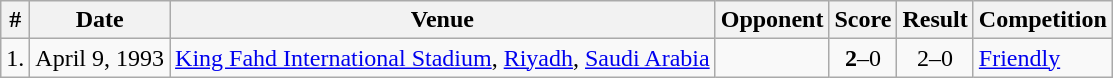<table class="wikitable collapsible expanded">
<tr>
<th>#</th>
<th>Date</th>
<th>Venue</th>
<th>Opponent</th>
<th>Score</th>
<th>Result</th>
<th>Competition</th>
</tr>
<tr>
<td>1.</td>
<td>April 9, 1993</td>
<td><a href='#'>King Fahd International Stadium</a>, <a href='#'>Riyadh</a>, <a href='#'>Saudi Arabia</a></td>
<td></td>
<td align=center><strong>2</strong>–0</td>
<td align=center>2–0</td>
<td><a href='#'>Friendly</a></td>
</tr>
</table>
